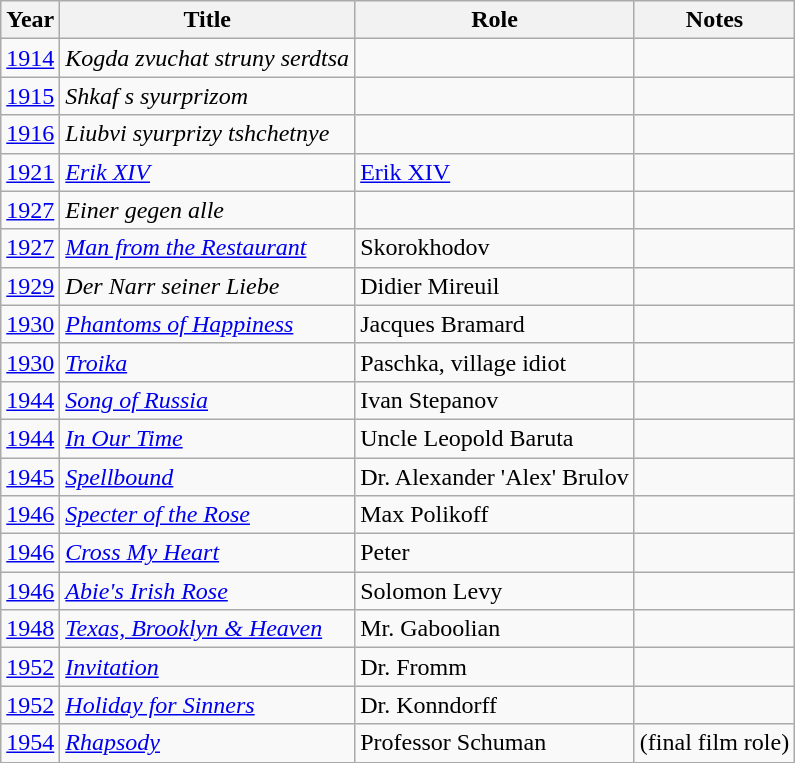<table class="wikitable">
<tr>
<th>Year</th>
<th>Title</th>
<th>Role</th>
<th>Notes</th>
</tr>
<tr>
<td><a href='#'>1914</a></td>
<td><em>Kogda zvuchat struny serdtsa</em></td>
<td></td>
<td></td>
</tr>
<tr>
<td><a href='#'>1915</a></td>
<td><em>Shkaf s syurprizom</em></td>
<td></td>
<td></td>
</tr>
<tr>
<td><a href='#'>1916</a></td>
<td><em>Liubvi syurprizy tshchetnye</em></td>
<td></td>
<td></td>
</tr>
<tr>
<td><a href='#'>1921</a></td>
<td><em><a href='#'>Erik XIV</a></em></td>
<td><a href='#'>Erik XIV</a></td>
<td></td>
</tr>
<tr>
<td><a href='#'>1927</a></td>
<td><em>Einer gegen alle</em></td>
<td></td>
<td></td>
</tr>
<tr>
<td><a href='#'>1927</a></td>
<td><em><a href='#'>Man from the Restaurant</a></em></td>
<td>Skorokhodov</td>
<td></td>
</tr>
<tr>
<td><a href='#'>1929</a></td>
<td><em>Der Narr seiner Liebe</em></td>
<td>Didier Mireuil</td>
<td></td>
</tr>
<tr>
<td><a href='#'>1930</a></td>
<td><em><a href='#'>Phantoms of Happiness</a></em></td>
<td>Jacques Bramard</td>
<td></td>
</tr>
<tr>
<td><a href='#'>1930</a></td>
<td><em><a href='#'>Troika</a></em></td>
<td>Paschka, village idiot</td>
<td></td>
</tr>
<tr>
<td><a href='#'>1944</a></td>
<td><em><a href='#'>Song of Russia</a></em></td>
<td>Ivan Stepanov</td>
<td></td>
</tr>
<tr>
<td><a href='#'>1944</a></td>
<td><em><a href='#'>In Our Time</a></em></td>
<td>Uncle Leopold Baruta</td>
<td></td>
</tr>
<tr>
<td><a href='#'>1945</a></td>
<td><em><a href='#'>Spellbound</a></em></td>
<td>Dr. Alexander 'Alex' Brulov</td>
<td></td>
</tr>
<tr>
<td><a href='#'>1946</a></td>
<td><em><a href='#'>Specter of the Rose</a></em></td>
<td>Max Polikoff</td>
<td></td>
</tr>
<tr>
<td><a href='#'>1946</a></td>
<td><em><a href='#'>Cross My Heart</a></em></td>
<td>Peter</td>
<td></td>
</tr>
<tr>
<td><a href='#'>1946</a></td>
<td><em><a href='#'>Abie's Irish Rose</a></em></td>
<td>Solomon Levy</td>
<td></td>
</tr>
<tr>
<td><a href='#'>1948</a></td>
<td><em><a href='#'>Texas, Brooklyn & Heaven</a></em></td>
<td>Mr. Gaboolian</td>
<td></td>
</tr>
<tr>
<td><a href='#'>1952</a></td>
<td><em><a href='#'>Invitation</a></em></td>
<td>Dr. Fromm</td>
<td></td>
</tr>
<tr>
<td><a href='#'>1952</a></td>
<td><em><a href='#'>Holiday for Sinners</a></em></td>
<td>Dr. Konndorff</td>
<td></td>
</tr>
<tr>
<td><a href='#'>1954</a></td>
<td><em><a href='#'>Rhapsody</a></em></td>
<td>Professor Schuman</td>
<td>(final film role)</td>
</tr>
</table>
